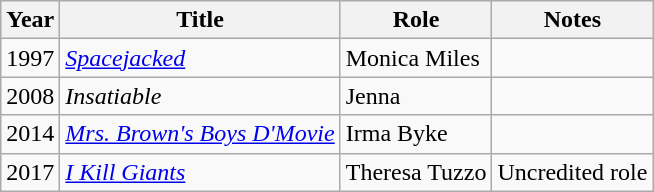<table class="wikitable">
<tr>
<th>Year</th>
<th>Title</th>
<th>Role</th>
<th>Notes</th>
</tr>
<tr>
<td>1997</td>
<td><em><a href='#'>Spacejacked</a></em></td>
<td>Monica Miles</td>
<td></td>
</tr>
<tr>
<td>2008</td>
<td><em>Insatiable</em></td>
<td>Jenna</td>
<td></td>
</tr>
<tr>
<td>2014</td>
<td><em><a href='#'>Mrs. Brown's Boys D'Movie</a></em></td>
<td>Irma Byke</td>
<td></td>
</tr>
<tr>
<td>2017</td>
<td><a href='#'><em>I Kill Giants</em></a></td>
<td>Theresa Tuzzo</td>
<td>Uncredited role</td>
</tr>
</table>
